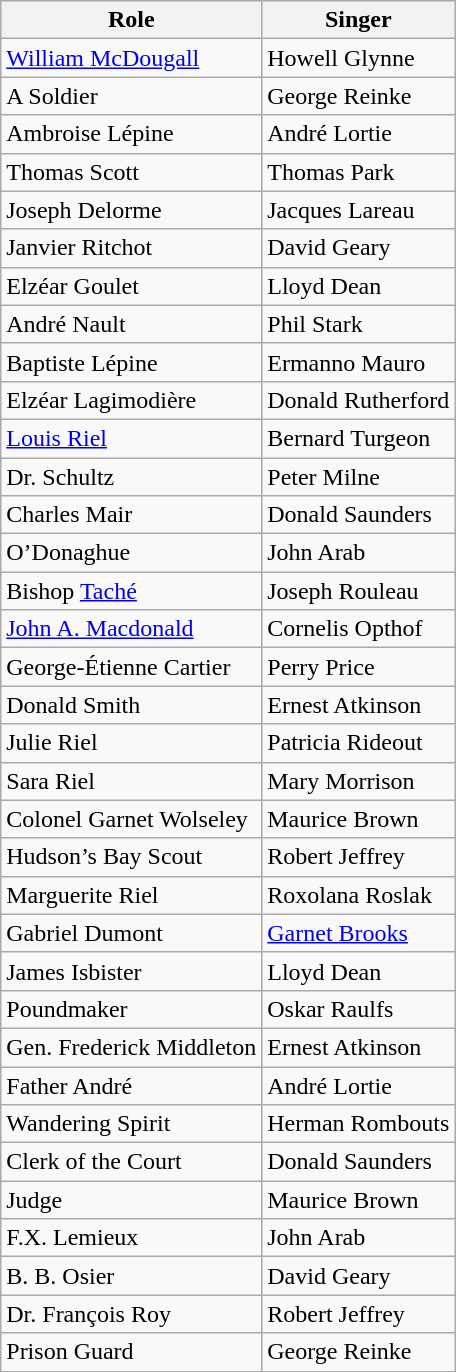<table class="wikitable">
<tr>
<th>Role</th>
<th>Singer</th>
</tr>
<tr>
<td><a href='#'>William McDougall</a></td>
<td>Howell Glynne</td>
</tr>
<tr>
<td>A Soldier</td>
<td>George Reinke</td>
</tr>
<tr>
<td>Ambroise Lépine</td>
<td>André Lortie</td>
</tr>
<tr>
<td>Thomas Scott</td>
<td>Thomas Park</td>
</tr>
<tr>
<td>Joseph Delorme</td>
<td>Jacques Lareau</td>
</tr>
<tr>
<td>Janvier Ritchot</td>
<td>David Geary</td>
</tr>
<tr>
<td>Elzéar Goulet</td>
<td>Lloyd Dean</td>
</tr>
<tr>
<td>André Nault</td>
<td>Phil Stark</td>
</tr>
<tr>
<td>Baptiste Lépine</td>
<td>Ermanno Mauro</td>
</tr>
<tr>
<td>Elzéar Lagimodière</td>
<td>Donald Rutherford</td>
</tr>
<tr>
<td><a href='#'>Louis Riel</a></td>
<td>Bernard Turgeon</td>
</tr>
<tr>
<td>Dr. Schultz</td>
<td>Peter Milne</td>
</tr>
<tr>
<td>Charles Mair</td>
<td>Donald Saunders</td>
</tr>
<tr>
<td>O’Donaghue</td>
<td>John Arab</td>
</tr>
<tr>
<td>Bishop <a href='#'>Taché</a></td>
<td>Joseph Rouleau</td>
</tr>
<tr>
<td><a href='#'>John A. Macdonald</a></td>
<td>Cornelis Opthof</td>
</tr>
<tr>
<td>George-Étienne Cartier</td>
<td>Perry Price</td>
</tr>
<tr>
<td>Donald Smith</td>
<td>Ernest Atkinson</td>
</tr>
<tr>
<td>Julie Riel</td>
<td>Patricia Rideout</td>
</tr>
<tr>
<td>Sara Riel</td>
<td>Mary Morrison</td>
</tr>
<tr>
<td>Colonel Garnet Wolseley</td>
<td>Maurice Brown</td>
</tr>
<tr>
<td>Hudson’s Bay Scout</td>
<td>Robert Jeffrey</td>
</tr>
<tr>
<td>Marguerite Riel</td>
<td>Roxolana Roslak</td>
</tr>
<tr>
<td>Gabriel Dumont</td>
<td><a href='#'>Garnet Brooks</a></td>
</tr>
<tr>
<td>James Isbister</td>
<td>Lloyd Dean</td>
</tr>
<tr>
<td>Poundmaker</td>
<td>Oskar Raulfs</td>
</tr>
<tr>
<td>Gen. Frederick Middleton</td>
<td>Ernest Atkinson</td>
</tr>
<tr>
<td>Father André</td>
<td>André Lortie</td>
</tr>
<tr>
<td>Wandering Spirit</td>
<td>Herman Rombouts</td>
</tr>
<tr>
<td>Clerk of the Court</td>
<td>Donald Saunders</td>
</tr>
<tr>
<td>Judge</td>
<td>Maurice Brown</td>
</tr>
<tr>
<td>F.X. Lemieux</td>
<td>John Arab</td>
</tr>
<tr>
<td>B. B. Osier</td>
<td>David Geary</td>
</tr>
<tr>
<td>Dr. François Roy</td>
<td>Robert Jeffrey</td>
</tr>
<tr>
<td>Prison Guard</td>
<td>George Reinke</td>
</tr>
</table>
